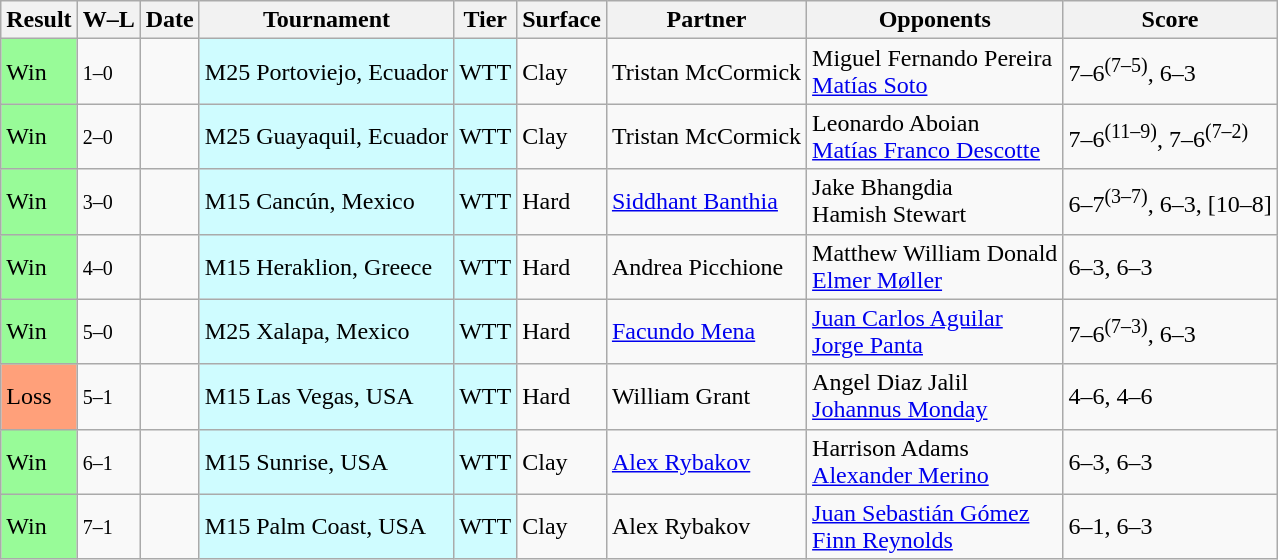<table class="sortable wikitable">
<tr>
<th>Result</th>
<th class="unsortable">W–L</th>
<th>Date</th>
<th>Tournament</th>
<th>Tier</th>
<th>Surface</th>
<th>Partner</th>
<th>Opponents</th>
<th class="unsortable">Score</th>
</tr>
<tr>
<td bgcolor=98FB98>Win</td>
<td><small>1–0</small></td>
<td></td>
<td style="background:#cffcff;">M25 Portoviejo, Ecuador</td>
<td style="background:#cffcff;">WTT</td>
<td>Clay</td>
<td> Tristan McCormick</td>
<td> Miguel Fernando Pereira<br> <a href='#'>Matías Soto</a></td>
<td>7–6<sup>(7–5)</sup>, 6–3</td>
</tr>
<tr>
<td bgcolor=98FB98>Win</td>
<td><small>2–0</small></td>
<td></td>
<td style="background:#cffcff;">M25 Guayaquil, Ecuador</td>
<td style="background:#cffcff;">WTT</td>
<td>Clay</td>
<td> Tristan McCormick</td>
<td> Leonardo Aboian<br> <a href='#'>Matías Franco Descotte</a></td>
<td>7–6<sup>(11–9)</sup>, 7–6<sup>(7–2)</sup></td>
</tr>
<tr>
<td bgcolor=98FB98>Win</td>
<td><small>3–0</small></td>
<td></td>
<td style="background:#cffcff;">M15 Cancún, Mexico</td>
<td style="background:#cffcff;">WTT</td>
<td>Hard</td>
<td> <a href='#'>Siddhant Banthia</a></td>
<td> Jake Bhangdia<br> Hamish Stewart</td>
<td>6–7<sup>(3–7)</sup>, 6–3, [10–8]</td>
</tr>
<tr>
<td bgcolor=98FB98>Win</td>
<td><small>4–0</small></td>
<td></td>
<td style="background:#cffcff;">M15 Heraklion, Greece</td>
<td style="background:#cffcff;">WTT</td>
<td>Hard</td>
<td> Andrea Picchione</td>
<td> Matthew William Donald<br> <a href='#'>Elmer Møller</a></td>
<td>6–3, 6–3</td>
</tr>
<tr>
<td bgcolor=98FB98>Win</td>
<td><small>5–0</small></td>
<td></td>
<td style="background:#cffcff;">M25 Xalapa, Mexico</td>
<td style="background:#cffcff;">WTT</td>
<td>Hard</td>
<td> <a href='#'>Facundo Mena</a></td>
<td> <a href='#'>Juan Carlos Aguilar</a> <br> <a href='#'>Jorge Panta</a></td>
<td>7–6<sup>(7–3)</sup>, 6–3</td>
</tr>
<tr>
<td bgcolor=FFA07A>Loss</td>
<td><small>5–1</small></td>
<td></td>
<td style="background:#cffcff;">M15 Las Vegas, USA</td>
<td style="background:#cffcff;">WTT</td>
<td>Hard</td>
<td> William Grant</td>
<td> Angel Diaz Jalil <br> <a href='#'>Johannus Monday</a></td>
<td>4–6, 4–6</td>
</tr>
<tr>
<td bgcolor=98FB98>Win</td>
<td><small>6–1</small></td>
<td></td>
<td style="background:#cffcff;">M15 Sunrise, USA</td>
<td style="background:#cffcff;">WTT</td>
<td>Clay</td>
<td> <a href='#'>Alex Rybakov</a></td>
<td> Harrison Adams <br> <a href='#'>Alexander Merino</a></td>
<td>6–3, 6–3</td>
</tr>
<tr>
<td bgcolor=98FB98>Win</td>
<td><small>7–1</small></td>
<td></td>
<td style="background:#cffcff;">M15 Palm Coast, USA</td>
<td style="background:#cffcff;">WTT</td>
<td>Clay</td>
<td> Alex Rybakov</td>
<td> <a href='#'>Juan Sebastián Gómez</a> <br> <a href='#'>Finn Reynolds</a></td>
<td>6–1, 6–3</td>
</tr>
</table>
